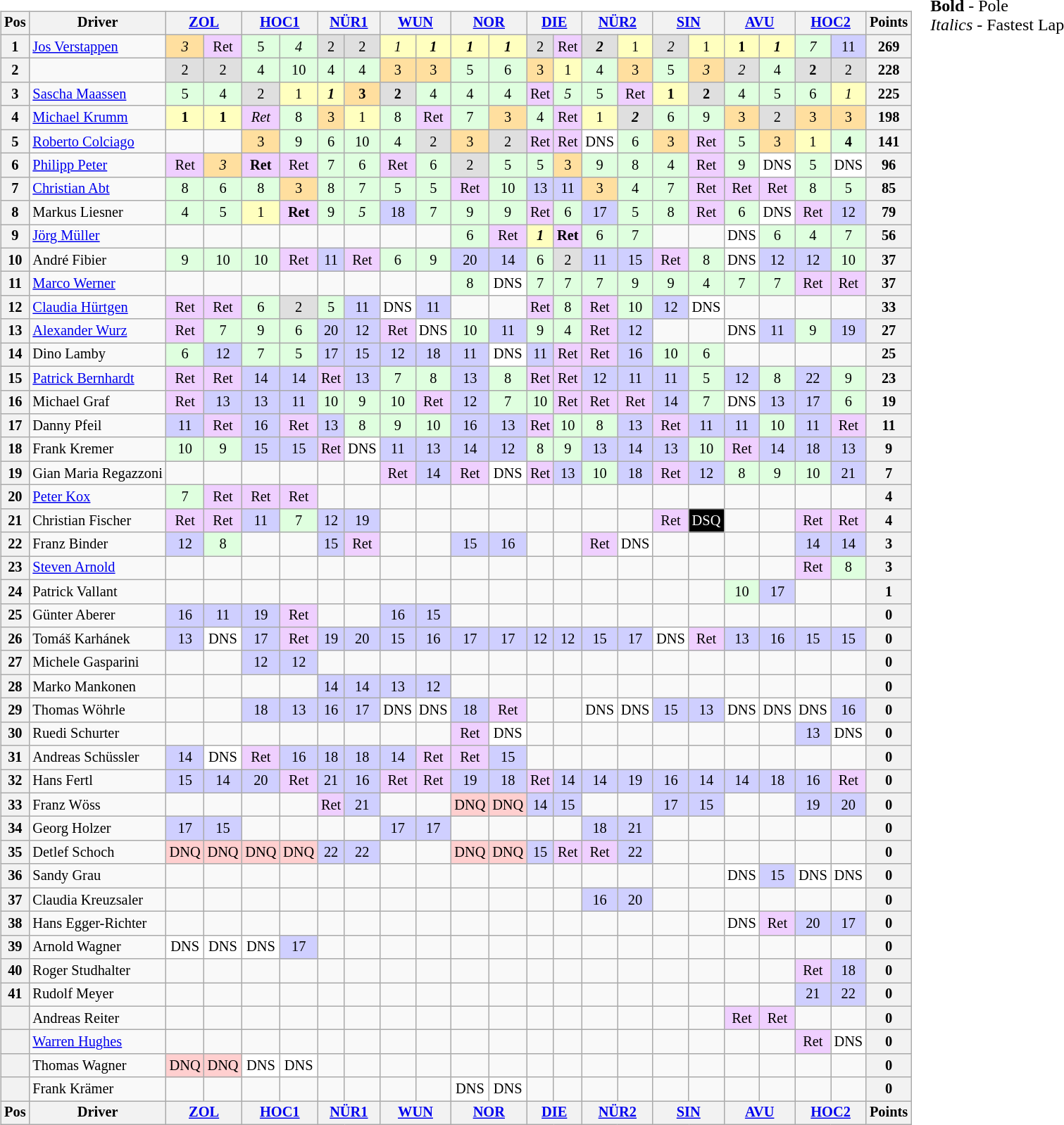<table>
<tr>
<td><br><table class="wikitable" style="font-size: 85%; text-align:center">
<tr valign="top">
<th valign="middle">Pos</th>
<th valign="middle">Driver</th>
<th colspan=2><a href='#'>ZOL</a></th>
<th colspan=2><a href='#'>HOC1</a></th>
<th colspan=2><a href='#'>NÜR1</a></th>
<th colspan=2><a href='#'>WUN</a></th>
<th colspan=2><a href='#'>NOR</a></th>
<th colspan=2><a href='#'>DIE</a></th>
<th colspan=2><a href='#'>NÜR2</a></th>
<th colspan=2><a href='#'>SIN</a></th>
<th colspan=2><a href='#'>AVU</a></th>
<th colspan=2><a href='#'>HOC2</a></th>
<th valign="middle">Points</th>
</tr>
<tr>
<th>1</th>
<td align=left> <a href='#'>Jos Verstappen</a></td>
<td style="background:#FFDF9F;"><em>3</em></td>
<td style="background:#EFCFFF;">Ret</td>
<td style="background:#DFFFDF;">5</td>
<td style="background:#DFFFDF;"><em>4</em></td>
<td style="background:#DFDFDF;">2</td>
<td style="background:#DFDFDF;">2</td>
<td style="background:#FFFFBF;"><em>1</em></td>
<td style="background:#FFFFBF;"><strong><em>1</em></strong></td>
<td style="background:#FFFFBF;"><strong><em>1</em></strong></td>
<td style="background:#FFFFBF;"><strong><em>1</em></strong></td>
<td style="background:#DFDFDF;">2</td>
<td style="background:#EFCFFF;">Ret</td>
<td style="background:#DFDFDF;"><strong><em>2</em></strong></td>
<td style="background:#FFFFBF;">1</td>
<td style="background:#DFDFDF;"><em>2</em></td>
<td style="background:#FFFFBF;">1</td>
<td style="background:#FFFFBF;"><strong>1</strong></td>
<td style="background:#FFFFBF;"><strong><em>1</em></strong></td>
<td style="background:#DFFFDF;"><em>7</em></td>
<td style="background:#CFCFFF;">11</td>
<th>269</th>
</tr>
<tr>
<th>2</th>
<td align=left></td>
<td style="background:#DFDFDF;">2</td>
<td style="background:#DFDFDF;">2</td>
<td style="background:#DFFFDF;">4</td>
<td style="background:#DFFFDF;">10</td>
<td style="background:#DFFFDF;">4</td>
<td style="background:#DFFFDF;">4</td>
<td style="background:#FFDF9F;">3</td>
<td style="background:#FFDF9F;">3</td>
<td style="background:#DFFFDF;">5</td>
<td style="background:#DFFFDF;">6</td>
<td style="background:#FFDF9F;">3</td>
<td style="background:#FFFFBF;">1</td>
<td style="background:#DFFFDF;">4</td>
<td style="background:#FFDF9F;">3</td>
<td style="background:#DFFFDF;">5</td>
<td style="background:#FFDF9F;"><em>3</em></td>
<td style="background:#DFDFDF;"><em>2</em></td>
<td style="background:#DFFFDF;">4</td>
<td style="background:#DFDFDF;"><strong>2</strong></td>
<td style="background:#DFDFDF;">2</td>
<th>228</th>
</tr>
<tr>
<th>3</th>
<td align=left> <a href='#'>Sascha Maassen</a></td>
<td style="background:#DFFFDF;">5</td>
<td style="background:#DFFFDF;">4</td>
<td style="background:#DFDFDF;">2</td>
<td style="background:#FFFFBF;">1</td>
<td style="background:#FFFFBF;"><strong><em>1</em></strong></td>
<td style="background:#FFDF9F;"><strong>3</strong></td>
<td style="background:#DFDFDF;"><strong>2</strong></td>
<td style="background:#DFFFDF;">4</td>
<td style="background:#DFFFDF;">4</td>
<td style="background:#DFFFDF;">4</td>
<td style="background:#EFCFFF;">Ret</td>
<td style="background:#DFFFDF;"><em>5</em></td>
<td style="background:#DFFFDF;">5</td>
<td style="background:#EFCFFF;">Ret</td>
<td style="background:#FFFFBF;"><strong>1</strong></td>
<td style="background:#DFDFDF;"><strong>2</strong></td>
<td style="background:#DFFFDF;">4</td>
<td style="background:#DFFFDF;">5</td>
<td style="background:#DFFFDF;">6</td>
<td style="background:#FFFFBF;"><em>1</em></td>
<th>225</th>
</tr>
<tr>
<th>4</th>
<td align=left> <a href='#'>Michael Krumm</a></td>
<td style="background:#FFFFBF;"><strong>1</strong></td>
<td style="background:#FFFFBF;"><strong>1</strong></td>
<td style="background:#EFCFFF;"><em>Ret</em></td>
<td style="background:#DFFFDF;">8</td>
<td style="background:#FFDF9F;">3</td>
<td style="background:#FFFFBF;">1</td>
<td style="background:#DFFFDF;">8</td>
<td style="background:#EFCFFF;">Ret</td>
<td style="background:#DFFFDF;">7</td>
<td style="background:#FFDF9F;">3</td>
<td style="background:#DFFFDF;">4</td>
<td style="background:#EFCFFF;">Ret</td>
<td style="background:#FFFFBF;">1</td>
<td style="background:#DFDFDF;"><strong><em>2</em></strong></td>
<td style="background:#DFFFDF;">6</td>
<td style="background:#DFFFDF;">9</td>
<td style="background:#FFDF9F;">3</td>
<td style="background:#DFDFDF;">2</td>
<td style="background:#FFDF9F;">3</td>
<td style="background:#FFDF9F;">3</td>
<th>198</th>
</tr>
<tr>
<th>5</th>
<td align=left> <a href='#'>Roberto Colciago</a></td>
<td></td>
<td></td>
<td style="background:#FFDF9F;">3</td>
<td style="background:#DFFFDF;">9</td>
<td style="background:#DFFFDF;">6</td>
<td style="background:#DFFFDF;">10</td>
<td style="background:#DFFFDF;">4</td>
<td style="background:#DFDFDF;">2</td>
<td style="background:#FFDF9F;">3</td>
<td style="background:#DFDFDF;">2</td>
<td style="background:#EFCFFF;">Ret</td>
<td style="background:#EFCFFF;">Ret</td>
<td style="background:#FFFFFF;">DNS</td>
<td style="background:#DFFFDF;">6</td>
<td style="background:#FFDF9F;">3</td>
<td style="background:#EFCFFF;">Ret</td>
<td style="background:#DFFFDF;">5</td>
<td style="background:#FFDF9F;">3</td>
<td style="background:#FFFFBF;">1</td>
<td style="background:#DFFFDF;"><strong>4</strong></td>
<th>141</th>
</tr>
<tr>
<th>6</th>
<td align=left> <a href='#'>Philipp Peter</a></td>
<td style="background:#EFCFFF;">Ret</td>
<td style="background:#FFDF9F;"><em>3</em></td>
<td style="background:#EFCFFF;"><strong>Ret</strong></td>
<td style="background:#EFCFFF;">Ret</td>
<td style="background:#DFFFDF;">7</td>
<td style="background:#DFFFDF;">6</td>
<td style="background:#EFCFFF;">Ret</td>
<td style="background:#DFFFDF;">6</td>
<td style="background:#DFDFDF;">2</td>
<td style="background:#DFFFDF;">5</td>
<td style="background:#DFFFDF;">5</td>
<td style="background:#FFDF9F;">3</td>
<td style="background:#DFFFDF;">9</td>
<td style="background:#DFFFDF;">8</td>
<td style="background:#DFFFDF;">4</td>
<td style="background:#EFCFFF;">Ret</td>
<td style="background:#DFFFDF;">9</td>
<td style="background:#FFFFFF;">DNS</td>
<td style="background:#DFFFDF;">5</td>
<td style="background:#FFFFFF;">DNS</td>
<th>96</th>
</tr>
<tr>
<th>7</th>
<td align=left> <a href='#'>Christian Abt</a></td>
<td style="background:#DFFFDF;">8</td>
<td style="background:#DFFFDF;">6</td>
<td style="background:#DFFFDF;">8</td>
<td style="background:#FFDF9F;">3</td>
<td style="background:#DFFFDF;">8</td>
<td style="background:#DFFFDF;">7</td>
<td style="background:#DFFFDF;">5</td>
<td style="background:#DFFFDF;">5</td>
<td style="background:#EFCFFF;">Ret</td>
<td style="background:#DFFFDF;">10</td>
<td style="background:#CFCFFF;">13</td>
<td style="background:#CFCFFF;">11</td>
<td style="background:#FFDF9F;">3</td>
<td style="background:#DFFFDF;">4</td>
<td style="background:#DFFFDF;">7</td>
<td style="background:#EFCFFF;">Ret</td>
<td style="background:#EFCFFF;">Ret</td>
<td style="background:#EFCFFF;">Ret</td>
<td style="background:#DFFFDF;">8</td>
<td style="background:#DFFFDF;">5</td>
<th>85</th>
</tr>
<tr>
<th>8</th>
<td align=left> Markus Liesner</td>
<td style="background:#DFFFDF;">4</td>
<td style="background:#DFFFDF;">5</td>
<td style="background:#FFFFBF;">1</td>
<td style="background:#EFCFFF;"><strong>Ret</strong></td>
<td style="background:#DFFFDF;">9</td>
<td style="background:#DFFFDF;"><em>5</em></td>
<td style="background:#CFCFFF;">18</td>
<td style="background:#DFFFDF;">7</td>
<td style="background:#DFFFDF;">9</td>
<td style="background:#DFFFDF;">9</td>
<td style="background:#EFCFFF;">Ret</td>
<td style="background:#DFFFDF;">6</td>
<td style="background:#CFCFFF;">17</td>
<td style="background:#DFFFDF;">5</td>
<td style="background:#DFFFDF;">8</td>
<td style="background:#EFCFFF;">Ret</td>
<td style="background:#DFFFDF;">6</td>
<td style="background:#FFFFFF;">DNS</td>
<td style="background:#EFCFFF;">Ret</td>
<td style="background:#CFCFFF;">12</td>
<th>79</th>
</tr>
<tr>
<th>9</th>
<td align=left> <a href='#'>Jörg Müller</a></td>
<td></td>
<td></td>
<td></td>
<td></td>
<td></td>
<td></td>
<td></td>
<td></td>
<td style="background:#DFFFDF;">6</td>
<td style="background:#EFCFFF;">Ret</td>
<td style="background:#FFFFBF;"><strong><em>1</em></strong></td>
<td style="background:#EFCFFF;"><strong>Ret</strong></td>
<td style="background:#DFFFDF;">6</td>
<td style="background:#DFFFDF;">7</td>
<td></td>
<td></td>
<td style="background:#FFFFFF;">DNS</td>
<td style="background:#DFFFDF;">6</td>
<td style="background:#DFFFDF;">4</td>
<td style="background:#DFFFDF;">7</td>
<th>56</th>
</tr>
<tr>
<th>10</th>
<td align=left> André Fibier</td>
<td style="background:#DFFFDF;">9</td>
<td style="background:#DFFFDF;">10</td>
<td style="background:#DFFFDF;">10</td>
<td style="background:#EFCFFF;">Ret</td>
<td style="background:#CFCFFF;">11</td>
<td style="background:#EFCFFF;">Ret</td>
<td style="background:#DFFFDF;">6</td>
<td style="background:#DFFFDF;">9</td>
<td style="background:#CFCFFF;">20</td>
<td style="background:#CFCFFF;">14</td>
<td style="background:#DFFFDF;">6</td>
<td style="background:#DFDFDF;">2</td>
<td style="background:#CFCFFF;">11</td>
<td style="background:#CFCFFF;">15</td>
<td style="background:#EFCFFF;">Ret</td>
<td style="background:#DFFFDF;">8</td>
<td style="background:#FFFFFF;">DNS</td>
<td style="background:#CFCFFF;">12</td>
<td style="background:#CFCFFF;">12</td>
<td style="background:#DFFFDF;">10</td>
<th>37</th>
</tr>
<tr>
<th>11</th>
<td align=left> <a href='#'>Marco Werner</a></td>
<td></td>
<td></td>
<td></td>
<td></td>
<td></td>
<td></td>
<td></td>
<td></td>
<td style="background:#DFFFDF;">8</td>
<td style="background:#FFFFFF;">DNS</td>
<td style="background:#DFFFDF;">7</td>
<td style="background:#DFFFDF;">7</td>
<td style="background:#DFFFDF;">7</td>
<td style="background:#DFFFDF;">9</td>
<td style="background:#DFFFDF;">9</td>
<td style="background:#DFFFDF;">4</td>
<td style="background:#DFFFDF;">7</td>
<td style="background:#DFFFDF;">7</td>
<td style="background:#EFCFFF;">Ret</td>
<td style="background:#EFCFFF;">Ret</td>
<th>37</th>
</tr>
<tr>
<th>12</th>
<td align=left> <a href='#'>Claudia Hürtgen</a></td>
<td style="background:#EFCFFF;">Ret</td>
<td style="background:#EFCFFF;">Ret</td>
<td style="background:#DFFFDF;">6</td>
<td style="background:#DFDFDF;">2</td>
<td style="background:#DFFFDF;">5</td>
<td style="background:#CFCFFF;">11</td>
<td style="background:#FFFFFF;">DNS</td>
<td style="background:#CFCFFF;">11</td>
<td></td>
<td></td>
<td style="background:#EFCFFF;">Ret</td>
<td style="background:#DFFFDF;">8</td>
<td style="background:#EFCFFF;">Ret</td>
<td style="background:#DFFFDF;">10</td>
<td style="background:#CFCFFF;">12</td>
<td style="background:#FFFFFF;">DNS</td>
<td></td>
<td></td>
<td></td>
<td></td>
<th>33</th>
</tr>
<tr>
<th>13</th>
<td align=left> <a href='#'>Alexander Wurz</a></td>
<td style="background:#EFCFFF;">Ret</td>
<td style="background:#DFFFDF;">7</td>
<td style="background:#DFFFDF;">9</td>
<td style="background:#DFFFDF;">6</td>
<td style="background:#CFCFFF;">20</td>
<td style="background:#CFCFFF;">12</td>
<td style="background:#EFCFFF;">Ret</td>
<td style="background:#FFFFFF;">DNS</td>
<td style="background:#DFFFDF;">10</td>
<td style="background:#CFCFFF;">11</td>
<td style="background:#DFFFDF;">9</td>
<td style="background:#DFFFDF;">4</td>
<td style="background:#EFCFFF;">Ret</td>
<td style="background:#CFCFFF;">12</td>
<td></td>
<td></td>
<td style="background:#FFFFFF;">DNS</td>
<td style="background:#CFCFFF;">11</td>
<td style="background:#DFFFDF;">9</td>
<td style="background:#CFCFFF;">19</td>
<th>27</th>
</tr>
<tr>
<th>14</th>
<td align=left> Dino Lamby</td>
<td style="background:#DFFFDF;">6</td>
<td style="background:#CFCFFF;">12</td>
<td style="background:#DFFFDF;">7</td>
<td style="background:#DFFFDF;">5</td>
<td style="background:#CFCFFF;">17</td>
<td style="background:#CFCFFF;">15</td>
<td style="background:#CFCFFF;">12</td>
<td style="background:#CFCFFF;">18</td>
<td style="background:#CFCFFF;">11</td>
<td style="background:#FFFFFF;">DNS</td>
<td style="background:#CFCFFF;">11</td>
<td style="background:#EFCFFF;">Ret</td>
<td style="background:#EFCFFF;">Ret</td>
<td style="background:#CFCFFF;">16</td>
<td style="background:#DFFFDF;">10</td>
<td style="background:#DFFFDF;">6</td>
<td></td>
<td></td>
<td></td>
<td></td>
<th>25</th>
</tr>
<tr>
<th>15</th>
<td align=left> <a href='#'>Patrick Bernhardt</a></td>
<td style="background:#EFCFFF;">Ret</td>
<td style="background:#EFCFFF;">Ret</td>
<td style="background:#CFCFFF;">14</td>
<td style="background:#CFCFFF;">14</td>
<td style="background:#EFCFFF;">Ret</td>
<td style="background:#CFCFFF;">13</td>
<td style="background:#DFFFDF;">7</td>
<td style="background:#DFFFDF;">8</td>
<td style="background:#CFCFFF;">13</td>
<td style="background:#DFFFDF;">8</td>
<td style="background:#EFCFFF;">Ret</td>
<td style="background:#EFCFFF;">Ret</td>
<td style="background:#CFCFFF;">12</td>
<td style="background:#CFCFFF;">11</td>
<td style="background:#CFCFFF;">11</td>
<td style="background:#DFFFDF;">5</td>
<td style="background:#CFCFFF;">12</td>
<td style="background:#DFFFDF;">8</td>
<td style="background:#CFCFFF;">22</td>
<td style="background:#DFFFDF;">9</td>
<th>23</th>
</tr>
<tr>
<th>16</th>
<td align=left> Michael Graf</td>
<td style="background:#EFCFFF;">Ret</td>
<td style="background:#CFCFFF;">13</td>
<td style="background:#CFCFFF;">13</td>
<td style="background:#CFCFFF;">11</td>
<td style="background:#DFFFDF;">10</td>
<td style="background:#DFFFDF;">9</td>
<td style="background:#DFFFDF;">10</td>
<td style="background:#EFCFFF;">Ret</td>
<td style="background:#CFCFFF;">12</td>
<td style="background:#DFFFDF;">7</td>
<td style="background:#DFFFDF;">10</td>
<td style="background:#EFCFFF;">Ret</td>
<td style="background:#EFCFFF;">Ret</td>
<td style="background:#EFCFFF;">Ret</td>
<td style="background:#CFCFFF;">14</td>
<td style="background:#DFFFDF;">7</td>
<td style="background:#FFFFFF;">DNS</td>
<td style="background:#CFCFFF;">13</td>
<td style="background:#CFCFFF;">17</td>
<td style="background:#DFFFDF;">6</td>
<th>19</th>
</tr>
<tr>
<th>17</th>
<td align=left> Danny Pfeil</td>
<td style="background:#CFCFFF;">11</td>
<td style="background:#EFCFFF;">Ret</td>
<td style="background:#CFCFFF;">16</td>
<td style="background:#EFCFFF;">Ret</td>
<td style="background:#CFCFFF;">13</td>
<td style="background:#DFFFDF;">8</td>
<td style="background:#DFFFDF;">9</td>
<td style="background:#DFFFDF;">10</td>
<td style="background:#CFCFFF;">16</td>
<td style="background:#CFCFFF;">13</td>
<td style="background:#EFCFFF;">Ret</td>
<td style="background:#DFFFDF;">10</td>
<td style="background:#DFFFDF;">8</td>
<td style="background:#CFCFFF;">13</td>
<td style="background:#EFCFFF;">Ret</td>
<td style="background:#CFCFFF;">11</td>
<td style="background:#CFCFFF;">11</td>
<td style="background:#DFFFDF;">10</td>
<td style="background:#CFCFFF;">11</td>
<td style="background:#EFCFFF;">Ret</td>
<th>11</th>
</tr>
<tr>
<th>18</th>
<td align=left> Frank Kremer</td>
<td style="background:#DFFFDF;">10</td>
<td style="background:#DFFFDF;">9</td>
<td style="background:#CFCFFF;">15</td>
<td style="background:#CFCFFF;">15</td>
<td style="background:#EFCFFF;">Ret</td>
<td style="background:#FFFFFF;">DNS</td>
<td style="background:#CFCFFF;">11</td>
<td style="background:#CFCFFF;">13</td>
<td style="background:#CFCFFF;">14</td>
<td style="background:#CFCFFF;">12</td>
<td style="background:#DFFFDF;">8</td>
<td style="background:#DFFFDF;">9</td>
<td style="background:#CFCFFF;">13</td>
<td style="background:#CFCFFF;">14</td>
<td style="background:#CFCFFF;">13</td>
<td style="background:#DFFFDF;">10</td>
<td style="background:#EFCFFF;">Ret</td>
<td style="background:#CFCFFF;">14</td>
<td style="background:#CFCFFF;">18</td>
<td style="background:#CFCFFF;">13</td>
<th>9</th>
</tr>
<tr>
<th>19</th>
<td align=left> Gian Maria Regazzoni</td>
<td></td>
<td></td>
<td></td>
<td></td>
<td></td>
<td></td>
<td style="background:#EFCFFF;">Ret</td>
<td style="background:#CFCFFF;">14</td>
<td style="background:#EFCFFF;">Ret</td>
<td style="background:#FFFFFF;">DNS</td>
<td style="background:#EFCFFF;">Ret</td>
<td style="background:#CFCFFF;">13</td>
<td style="background:#DFFFDF;">10</td>
<td style="background:#CFCFFF;">18</td>
<td style="background:#EFCFFF;">Ret</td>
<td style="background:#CFCFFF;">12</td>
<td style="background:#DFFFDF;">8</td>
<td style="background:#DFFFDF;">9</td>
<td style="background:#DFFFDF;">10</td>
<td style="background:#CFCFFF;">21</td>
<th>7</th>
</tr>
<tr>
<th>20</th>
<td align=left> <a href='#'>Peter Kox</a></td>
<td style="background:#DFFFDF;">7</td>
<td style="background:#EFCFFF;">Ret</td>
<td style="background:#EFCFFF;">Ret</td>
<td style="background:#EFCFFF;">Ret</td>
<td></td>
<td></td>
<td></td>
<td></td>
<td></td>
<td></td>
<td></td>
<td></td>
<td></td>
<td></td>
<td></td>
<td></td>
<td></td>
<td></td>
<td></td>
<td></td>
<th>4</th>
</tr>
<tr>
<th>21</th>
<td align=left> Christian Fischer</td>
<td style="background:#EFCFFF;">Ret</td>
<td style="background:#EFCFFF;">Ret</td>
<td style="background:#CFCFFF;">11</td>
<td style="background:#DFFFDF;">7</td>
<td style="background:#CFCFFF;">12</td>
<td style="background:#CFCFFF;">19</td>
<td></td>
<td></td>
<td></td>
<td></td>
<td></td>
<td></td>
<td></td>
<td></td>
<td style="background:#EFCFFF;">Ret</td>
<td style="background:black; color:white;">DSQ</td>
<td></td>
<td></td>
<td style="background:#EFCFFF;">Ret</td>
<td style="background:#EFCFFF;">Ret</td>
<th>4</th>
</tr>
<tr>
<th>22</th>
<td align=left> Franz Binder</td>
<td style="background:#CFCFFF;">12</td>
<td style="background:#DFFFDF;">8</td>
<td></td>
<td></td>
<td style="background:#CFCFFF;">15</td>
<td style="background:#EFCFFF;">Ret</td>
<td></td>
<td></td>
<td style="background:#CFCFFF;">15</td>
<td style="background:#CFCFFF;">16</td>
<td></td>
<td></td>
<td style="background:#EFCFFF;">Ret</td>
<td style="background:#FFFFFF;">DNS</td>
<td></td>
<td></td>
<td></td>
<td></td>
<td style="background:#CFCFFF;">14</td>
<td style="background:#CFCFFF;">14</td>
<th>3</th>
</tr>
<tr>
<th>23</th>
<td align=left> <a href='#'>Steven Arnold</a></td>
<td></td>
<td></td>
<td></td>
<td></td>
<td></td>
<td></td>
<td></td>
<td></td>
<td></td>
<td></td>
<td></td>
<td></td>
<td></td>
<td></td>
<td></td>
<td></td>
<td></td>
<td></td>
<td style="background:#EFCFFF;">Ret</td>
<td style="background:#DFFFDF;">8</td>
<th>3</th>
</tr>
<tr>
<th>24</th>
<td align=left> Patrick Vallant</td>
<td></td>
<td></td>
<td></td>
<td></td>
<td></td>
<td></td>
<td></td>
<td></td>
<td></td>
<td></td>
<td></td>
<td></td>
<td></td>
<td></td>
<td></td>
<td></td>
<td style="background:#DFFFDF;">10</td>
<td style="background:#CFCFFF;">17</td>
<td></td>
<td></td>
<th>1</th>
</tr>
<tr>
<th>25</th>
<td align=left> Günter Aberer</td>
<td style="background:#CFCFFF;">16</td>
<td style="background:#CFCFFF;">11</td>
<td style="background:#CFCFFF;">19</td>
<td style="background:#EFCFFF;">Ret</td>
<td></td>
<td></td>
<td style="background:#CFCFFF;">16</td>
<td style="background:#CFCFFF;">15</td>
<td></td>
<td></td>
<td></td>
<td></td>
<td></td>
<td></td>
<td></td>
<td></td>
<td></td>
<td></td>
<td></td>
<td></td>
<th>0</th>
</tr>
<tr>
<th>26</th>
<td align=left> Tomáš Karhánek</td>
<td style="background:#CFCFFF;">13</td>
<td style="background:#FFFFFF;">DNS</td>
<td style="background:#CFCFFF;">17</td>
<td style="background:#EFCFFF;">Ret</td>
<td style="background:#CFCFFF;">19</td>
<td style="background:#CFCFFF;">20</td>
<td style="background:#CFCFFF;">15</td>
<td style="background:#CFCFFF;">16</td>
<td style="background:#CFCFFF;">17</td>
<td style="background:#CFCFFF;">17</td>
<td style="background:#CFCFFF;">12</td>
<td style="background:#CFCFFF;">12</td>
<td style="background:#CFCFFF;">15</td>
<td style="background:#CFCFFF;">17</td>
<td style="background:#FFFFFF;">DNS</td>
<td style="background:#EFCFFF;">Ret</td>
<td style="background:#CFCFFF;">13</td>
<td style="background:#CFCFFF;">16</td>
<td style="background:#CFCFFF;">15</td>
<td style="background:#CFCFFF;">15</td>
<th>0</th>
</tr>
<tr>
<th>27</th>
<td align=left> Michele Gasparini</td>
<td></td>
<td></td>
<td style="background:#CFCFFF;">12</td>
<td style="background:#CFCFFF;">12</td>
<td></td>
<td></td>
<td></td>
<td></td>
<td></td>
<td></td>
<td></td>
<td></td>
<td></td>
<td></td>
<td></td>
<td></td>
<td></td>
<td></td>
<td></td>
<td></td>
<th>0</th>
</tr>
<tr>
<th>28</th>
<td align=left> Marko Mankonen</td>
<td></td>
<td></td>
<td></td>
<td></td>
<td style="background:#CFCFFF;">14</td>
<td style="background:#CFCFFF;">14</td>
<td style="background:#CFCFFF;">13</td>
<td style="background:#CFCFFF;">12</td>
<td></td>
<td></td>
<td></td>
<td></td>
<td></td>
<td></td>
<td></td>
<td></td>
<td></td>
<td></td>
<td></td>
<td></td>
<th>0</th>
</tr>
<tr>
<th>29</th>
<td align=left> Thomas Wöhrle</td>
<td></td>
<td></td>
<td style="background:#CFCFFF;">18</td>
<td style="background:#CFCFFF;">13</td>
<td style="background:#CFCFFF;">16</td>
<td style="background:#CFCFFF;">17</td>
<td style="background:#FFFFFF;">DNS</td>
<td style="background:#FFFFFF;">DNS</td>
<td style="background:#CFCFFF;">18</td>
<td style="background:#EFCFFF;">Ret</td>
<td></td>
<td></td>
<td style="background:#FFFFFF;">DNS</td>
<td style="background:#FFFFFF;">DNS</td>
<td style="background:#CFCFFF;">15</td>
<td style="background:#CFCFFF;">13</td>
<td style="background:#FFFFFF;">DNS</td>
<td style="background:#FFFFFF;">DNS</td>
<td style="background:#FFFFFF;">DNS</td>
<td style="background:#CFCFFF;">16</td>
<th>0</th>
</tr>
<tr>
<th>30</th>
<td align=left> Ruedi Schurter</td>
<td></td>
<td></td>
<td></td>
<td></td>
<td></td>
<td></td>
<td></td>
<td></td>
<td style="background:#EFCFFF;">Ret</td>
<td style="background:#FFFFFF;">DNS</td>
<td></td>
<td></td>
<td></td>
<td></td>
<td></td>
<td></td>
<td></td>
<td></td>
<td style="background:#CFCFFF;">13</td>
<td style="background:#FFFFFF;">DNS</td>
<th>0</th>
</tr>
<tr>
<th>31</th>
<td align=left> Andreas Schüssler</td>
<td style="background:#CFCFFF;">14</td>
<td style="background:#FFFFFF;">DNS</td>
<td style="background:#EFCFFF;">Ret</td>
<td style="background:#CFCFFF;">16</td>
<td style="background:#CFCFFF;">18</td>
<td style="background:#CFCFFF;">18</td>
<td style="background:#CFCFFF;">14</td>
<td style="background:#EFCFFF;">Ret</td>
<td style="background:#EFCFFF;">Ret</td>
<td style="background:#CFCFFF;">15</td>
<td></td>
<td></td>
<td></td>
<td></td>
<td></td>
<td></td>
<td></td>
<td></td>
<td></td>
<td></td>
<th>0</th>
</tr>
<tr>
<th>32</th>
<td align=left> Hans Fertl</td>
<td style="background:#CFCFFF;">15</td>
<td style="background:#CFCFFF;">14</td>
<td style="background:#CFCFFF;">20</td>
<td style="background:#EFCFFF;">Ret</td>
<td style="background:#CFCFFF;">21</td>
<td style="background:#CFCFFF;">16</td>
<td style="background:#EFCFFF;">Ret</td>
<td style="background:#EFCFFF;">Ret</td>
<td style="background:#CFCFFF;">19</td>
<td style="background:#CFCFFF;">18</td>
<td style="background:#EFCFFF;">Ret</td>
<td style="background:#CFCFFF;">14</td>
<td style="background:#CFCFFF;">14</td>
<td style="background:#CFCFFF;">19</td>
<td style="background:#CFCFFF;">16</td>
<td style="background:#CFCFFF;">14</td>
<td style="background:#CFCFFF;">14</td>
<td style="background:#CFCFFF;">18</td>
<td style="background:#CFCFFF;">16</td>
<td style="background:#EFCFFF;">Ret</td>
<th>0</th>
</tr>
<tr>
<th>33</th>
<td align=left> Franz Wöss</td>
<td></td>
<td></td>
<td></td>
<td></td>
<td style="background:#EFCFFF;">Ret</td>
<td style="background:#CFCFFF;">21</td>
<td></td>
<td></td>
<td style="background:#FFCFCF;">DNQ</td>
<td style="background:#FFCFCF;">DNQ</td>
<td style="background:#CFCFFF;">14</td>
<td style="background:#CFCFFF;">15</td>
<td></td>
<td></td>
<td style="background:#CFCFFF;">17</td>
<td style="background:#CFCFFF;">15</td>
<td></td>
<td></td>
<td style="background:#CFCFFF;">19</td>
<td style="background:#CFCFFF;">20</td>
<th>0</th>
</tr>
<tr>
<th>34</th>
<td align=left> Georg Holzer</td>
<td style="background:#CFCFFF;">17</td>
<td style="background:#CFCFFF;">15</td>
<td></td>
<td></td>
<td></td>
<td></td>
<td style="background:#CFCFFF;">17</td>
<td style="background:#CFCFFF;">17</td>
<td></td>
<td></td>
<td></td>
<td></td>
<td style="background:#CFCFFF;">18</td>
<td style="background:#CFCFFF;">21</td>
<td></td>
<td></td>
<td></td>
<td></td>
<td></td>
<td></td>
<th>0</th>
</tr>
<tr>
<th>35</th>
<td align=left> Detlef Schoch</td>
<td style="background:#FFCFCF;">DNQ</td>
<td style="background:#FFCFCF;">DNQ</td>
<td style="background:#FFCFCF;">DNQ</td>
<td style="background:#FFCFCF;">DNQ</td>
<td style="background:#CFCFFF;">22</td>
<td style="background:#CFCFFF;">22</td>
<td></td>
<td></td>
<td style="background:#FFCFCF;">DNQ</td>
<td style="background:#FFCFCF;">DNQ</td>
<td style="background:#CFCFFF;">15</td>
<td style="background:#EFCFFF;">Ret</td>
<td style="background:#EFCFFF;">Ret</td>
<td style="background:#CFCFFF;">22</td>
<td></td>
<td></td>
<td></td>
<td></td>
<td></td>
<td></td>
<th>0</th>
</tr>
<tr>
<th>36</th>
<td align=left> Sandy Grau</td>
<td></td>
<td></td>
<td></td>
<td></td>
<td></td>
<td></td>
<td></td>
<td></td>
<td></td>
<td></td>
<td></td>
<td></td>
<td></td>
<td></td>
<td></td>
<td></td>
<td style="background:#FFFFFF;">DNS</td>
<td style="background:#CFCFFF;">15</td>
<td style="background:#FFFFFF;">DNS</td>
<td style="background:#FFFFFF;">DNS</td>
<th>0</th>
</tr>
<tr>
<th>37</th>
<td align=left> Claudia Kreuzsaler</td>
<td></td>
<td></td>
<td></td>
<td></td>
<td></td>
<td></td>
<td></td>
<td></td>
<td></td>
<td></td>
<td></td>
<td></td>
<td style="background:#CFCFFF;">16</td>
<td style="background:#CFCFFF;">20</td>
<td></td>
<td></td>
<td></td>
<td></td>
<td></td>
<td></td>
<th>0</th>
</tr>
<tr>
<th>38</th>
<td align=left> Hans Egger-Richter</td>
<td></td>
<td></td>
<td></td>
<td></td>
<td></td>
<td></td>
<td></td>
<td></td>
<td></td>
<td></td>
<td></td>
<td></td>
<td></td>
<td></td>
<td></td>
<td></td>
<td style="background:#FFFFFF;">DNS</td>
<td style="background:#EFCFFF;">Ret</td>
<td style="background:#CFCFFF;">20</td>
<td style="background:#CFCFFF;">17</td>
<th>0</th>
</tr>
<tr>
<th>39</th>
<td align=left> Arnold Wagner</td>
<td style="background:#FFFFFF;">DNS</td>
<td style="background:#FFFFFF;">DNS</td>
<td style="background:#FFFFFF;">DNS</td>
<td style="background:#CFCFFF;">17</td>
<td></td>
<td></td>
<td></td>
<td></td>
<td></td>
<td></td>
<td></td>
<td></td>
<td></td>
<td></td>
<td></td>
<td></td>
<td></td>
<td></td>
<td></td>
<td></td>
<th>0</th>
</tr>
<tr>
<th>40</th>
<td align=left> Roger Studhalter</td>
<td></td>
<td></td>
<td></td>
<td></td>
<td></td>
<td></td>
<td></td>
<td></td>
<td></td>
<td></td>
<td></td>
<td></td>
<td></td>
<td></td>
<td></td>
<td></td>
<td></td>
<td></td>
<td style="background:#EFCFFF;">Ret</td>
<td style="background:#CFCFFF;">18</td>
<th>0</th>
</tr>
<tr>
<th>41</th>
<td align=left> Rudolf Meyer</td>
<td></td>
<td></td>
<td></td>
<td></td>
<td></td>
<td></td>
<td></td>
<td></td>
<td></td>
<td></td>
<td></td>
<td></td>
<td></td>
<td></td>
<td></td>
<td></td>
<td></td>
<td></td>
<td style="background:#CFCFFF;">21</td>
<td style="background:#CFCFFF;">22</td>
<th>0</th>
</tr>
<tr>
<th></th>
<td align=left> Andreas Reiter</td>
<td></td>
<td></td>
<td></td>
<td></td>
<td></td>
<td></td>
<td></td>
<td></td>
<td></td>
<td></td>
<td></td>
<td></td>
<td></td>
<td></td>
<td></td>
<td></td>
<td style="background:#EFCFFF;">Ret</td>
<td style="background:#EFCFFF;">Ret</td>
<td></td>
<td></td>
<th>0</th>
</tr>
<tr>
<th></th>
<td align=left> <a href='#'>Warren Hughes</a></td>
<td></td>
<td></td>
<td></td>
<td></td>
<td></td>
<td></td>
<td></td>
<td></td>
<td></td>
<td></td>
<td></td>
<td></td>
<td></td>
<td></td>
<td></td>
<td></td>
<td></td>
<td></td>
<td style="background:#EFCFFF;">Ret</td>
<td style="background:#FFFFFF;">DNS</td>
<th>0</th>
</tr>
<tr>
<th></th>
<td align=left> Thomas Wagner</td>
<td style="background:#FFCFCF;">DNQ</td>
<td style="background:#FFCFCF;">DNQ</td>
<td style="background:#FFFFFF;">DNS</td>
<td style="background:#FFFFFF;">DNS</td>
<td></td>
<td></td>
<td></td>
<td></td>
<td></td>
<td></td>
<td></td>
<td></td>
<td></td>
<td></td>
<td></td>
<td></td>
<td></td>
<td></td>
<td></td>
<td></td>
<th>0</th>
</tr>
<tr>
<th></th>
<td align=left> Frank Krämer</td>
<td></td>
<td></td>
<td></td>
<td></td>
<td></td>
<td></td>
<td></td>
<td></td>
<td style="background:#FFFFFF;">DNS</td>
<td style="background:#FFFFFF;">DNS</td>
<td></td>
<td></td>
<td></td>
<td></td>
<td></td>
<td></td>
<td></td>
<td></td>
<td></td>
<td></td>
<th>0</th>
</tr>
<tr valign="top">
<th valign="middle">Pos</th>
<th valign="middle">Driver</th>
<th colspan=2><a href='#'>ZOL</a></th>
<th colspan=2><a href='#'>HOC1</a></th>
<th colspan=2><a href='#'>NÜR1</a></th>
<th colspan=2><a href='#'>WUN</a></th>
<th colspan=2><a href='#'>NOR</a></th>
<th colspan=2><a href='#'>DIE</a></th>
<th colspan=2><a href='#'>NÜR2</a></th>
<th colspan=2><a href='#'>SIN</a></th>
<th colspan=2><a href='#'>AVU</a></th>
<th colspan=2><a href='#'>HOC2</a></th>
<th valign="middle">Points</th>
</tr>
</table>
</td>
<td valign="top"><br>
<span><strong>Bold</strong> - Pole<br>
<em>Italics</em> - Fastest Lap</span></td>
</tr>
</table>
